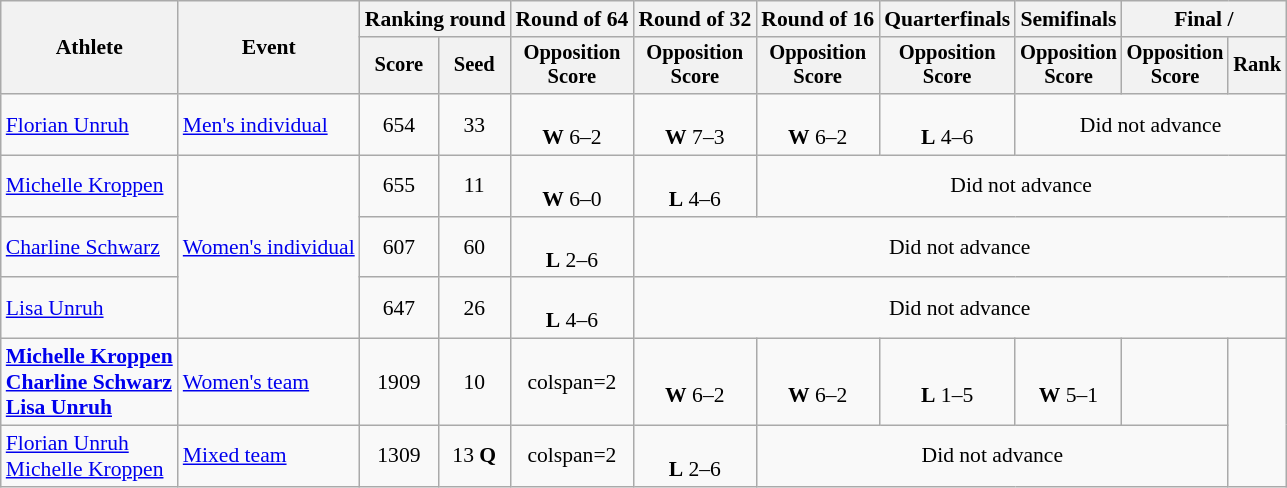<table class="wikitable" style="font-size:90%">
<tr>
<th rowspan=2>Athlete</th>
<th rowspan=2>Event</th>
<th colspan="2">Ranking round</th>
<th>Round of 64</th>
<th>Round of 32</th>
<th>Round of 16</th>
<th>Quarterfinals</th>
<th>Semifinals</th>
<th colspan="2">Final / </th>
</tr>
<tr style="font-size:95%">
<th>Score</th>
<th>Seed</th>
<th>Opposition<br>Score</th>
<th>Opposition<br>Score</th>
<th>Opposition<br>Score</th>
<th>Opposition<br>Score</th>
<th>Opposition<br>Score</th>
<th>Opposition<br>Score</th>
<th>Rank</th>
</tr>
<tr align=center>
<td align=left><a href='#'>Florian Unruh</a></td>
<td align=left><a href='#'>Men's individual</a></td>
<td>654</td>
<td>33</td>
<td><br><strong>W</strong> 6–2</td>
<td><br><strong>W</strong> 7–3</td>
<td><br><strong>W</strong> 6–2</td>
<td><br><strong>L</strong> 4–6</td>
<td colspan=3>Did not advance</td>
</tr>
<tr align=center>
<td align=left><a href='#'>Michelle Kroppen</a></td>
<td align=left rowspan=3><a href='#'>Women's individual</a></td>
<td>655</td>
<td>11</td>
<td><br><strong>W</strong> 6–0</td>
<td><br><strong>L</strong> 4–6</td>
<td colspan=5>Did not advance</td>
</tr>
<tr align=center>
<td align=left><a href='#'>Charline Schwarz</a></td>
<td>607</td>
<td>60</td>
<td><br><strong>L</strong> 2–6</td>
<td colspan=6>Did not advance</td>
</tr>
<tr align=center>
<td align=left><a href='#'>Lisa Unruh</a></td>
<td>647</td>
<td>26</td>
<td><br><strong>L</strong> 4–6</td>
<td colspan=6>Did not advance</td>
</tr>
<tr align=center>
<td align=left><strong><a href='#'>Michelle Kroppen</a><br><a href='#'>Charline Schwarz</a><br><a href='#'>Lisa Unruh</a></strong></td>
<td align=left><a href='#'>Women's team</a></td>
<td>1909</td>
<td>10</td>
<td>colspan=2 </td>
<td><br><strong>W</strong> 6–2</td>
<td><br><strong>W</strong> 6–2</td>
<td><br><strong>L</strong> 1–5</td>
<td><br><strong>W</strong> 5–1</td>
<td></td>
</tr>
<tr align=center>
<td align=left><a href='#'>Florian Unruh</a><br><a href='#'>Michelle Kroppen</a></td>
<td align=left><a href='#'>Mixed team</a></td>
<td>1309</td>
<td>13 <strong>Q</strong></td>
<td>colspan=2 </td>
<td><br><strong>L</strong> 2–6</td>
<td colspan=4>Did not advance</td>
</tr>
</table>
